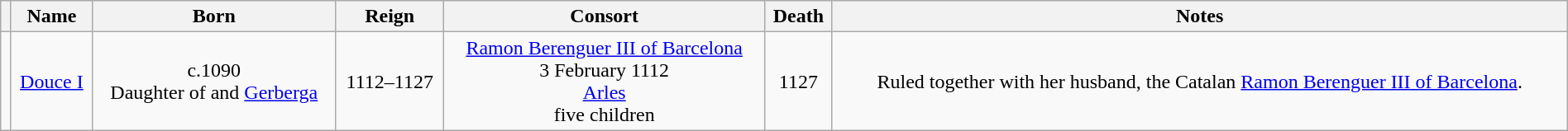<table class="wikitable" style="width:100%; text-align:center;">
<tr>
<th></th>
<th>Name</th>
<th>Born</th>
<th>Reign</th>
<th>Consort</th>
<th>Death</th>
<th>Notes</th>
</tr>
<tr>
<td></td>
<td><a href='#'>Douce I</a></td>
<td>c.1090<br>Daughter of  and <a href='#'>Gerberga</a></td>
<td>1112–1127</td>
<td><a href='#'>Ramon Berenguer III of Barcelona</a><br>3 February 1112<br><a href='#'>Arles</a><br>five children</td>
<td>1127</td>
<td>Ruled together with her husband, the Catalan <a href='#'>Ramon Berenguer III of Barcelona</a>.</td>
</tr>
</table>
